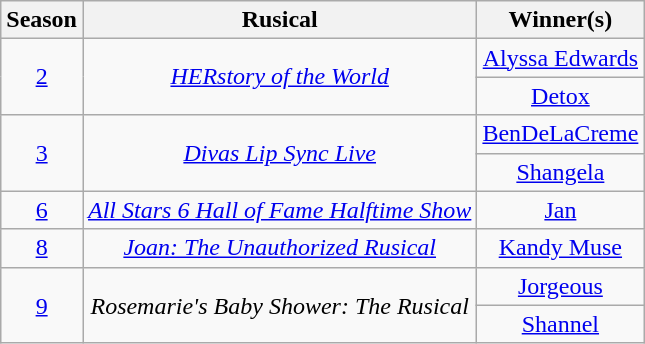<table class="wikitable sortable" style="text-align:center;">
<tr>
<th>Season</th>
<th>Rusical</th>
<th>Winner(s)</th>
</tr>
<tr>
<td rowspan="2"><a href='#'>2</a></td>
<td rowspan="2"><em><a href='#'>HERstory of the World</a></em></td>
<td nowrap><a href='#'>Alyssa Edwards</a></td>
</tr>
<tr>
<td><a href='#'>Detox</a></td>
</tr>
<tr>
<td rowspan="2"><a href='#'>3</a></td>
<td rowspan="2"><em><a href='#'>Divas Lip Sync Live</a></em></td>
<td><a href='#'>BenDeLaCreme</a></td>
</tr>
<tr>
<td><a href='#'>Shangela</a></td>
</tr>
<tr>
<td><a href='#'>6</a></td>
<td nowrap><em><a href='#'>All Stars 6 Hall of Fame Halftime Show</a></em></td>
<td><a href='#'>Jan</a></td>
</tr>
<tr>
<td><a href='#'>8</a></td>
<td nowrap><em><a href='#'>Joan: The Unauthorized Rusical</a></em></td>
<td><a href='#'>Kandy Muse</a></td>
</tr>
<tr>
<td rowspan="2"><a href='#'>9</a></td>
<td rowspan="2"><em>Rosemarie's Baby Shower: The Rusical</em></td>
<td><a href='#'>Jorgeous</a></td>
</tr>
<tr>
<td><a href='#'>Shannel</a></td>
</tr>
</table>
